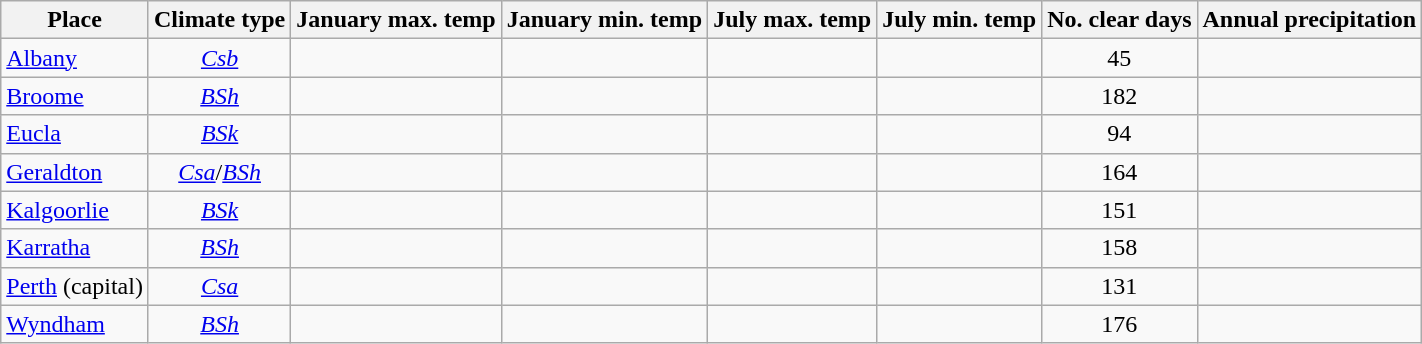<table class="wikitable sortable">
<tr>
<th>Place</th>
<th>Climate type</th>
<th>January max. temp</th>
<th>January min. temp</th>
<th>July max. temp</th>
<th>July min. temp</th>
<th>No. clear days</th>
<th>Annual precipitation</th>
</tr>
<tr>
<td><a href='#'>Albany</a></td>
<td align=center><a href='#'><em>Csb</em></a></td>
<td align=center></td>
<td align=center></td>
<td align=center></td>
<td align=center></td>
<td align=center>45</td>
<td align=center></td>
</tr>
<tr>
<td><a href='#'>Broome</a></td>
<td align=center><a href='#'><em>BSh</em></a></td>
<td align=center></td>
<td align=center></td>
<td align=center></td>
<td align=center></td>
<td align=center>182</td>
<td align=center></td>
</tr>
<tr>
<td><a href='#'>Eucla</a></td>
<td align=center><a href='#'><em>BSk</em></a></td>
<td align=center></td>
<td align=center></td>
<td align=center></td>
<td align=center></td>
<td align=center>94</td>
<td align=center></td>
</tr>
<tr>
<td><a href='#'>Geraldton</a></td>
<td align=center><a href='#'><em>Csa</em></a>/<a href='#'><em>BSh</em></a></td>
<td align=center></td>
<td align=center></td>
<td align=center></td>
<td align=center></td>
<td align=center>164</td>
<td align=center></td>
</tr>
<tr>
<td><a href='#'>Kalgoorlie</a></td>
<td align=center><a href='#'><em>BSk</em></a></td>
<td align=center></td>
<td align=center></td>
<td align=center></td>
<td align=center></td>
<td align=center>151</td>
<td align=center></td>
</tr>
<tr>
<td><a href='#'>Karratha</a></td>
<td align=center><a href='#'><em>BSh</em></a></td>
<td align=center></td>
<td align=center></td>
<td align=center></td>
<td align=center></td>
<td align=center>158</td>
<td align=center></td>
</tr>
<tr>
<td><a href='#'>Perth</a> (capital)</td>
<td align=center><a href='#'><em>Csa</em></a></td>
<td align=center></td>
<td align=center></td>
<td align=center></td>
<td align=center></td>
<td align=center>131</td>
<td align=center></td>
</tr>
<tr>
<td><a href='#'>Wyndham</a></td>
<td align=center><a href='#'><em>BSh</em></a></td>
<td align=center></td>
<td align=center></td>
<td align=center></td>
<td align=center></td>
<td align=center>176</td>
<td align=center></td>
</tr>
</table>
